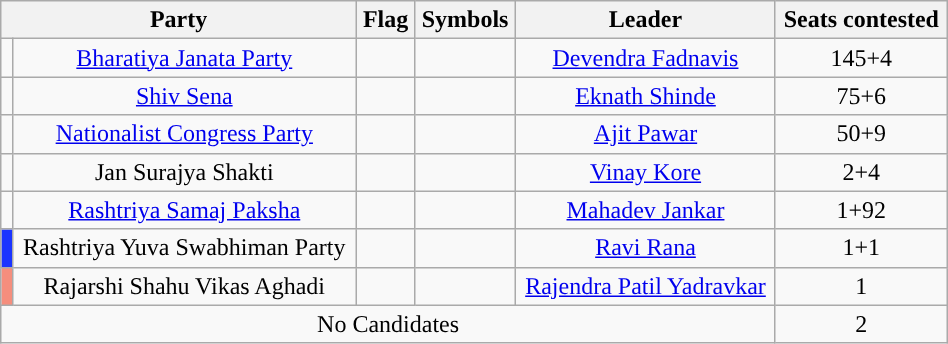<table class="wikitable" width="50%" style="text-align:center;">
<tr>
<th colspan="2">Party</th>
<th>Flag</th>
<th>Symbols</th>
<th>Leader</th>
<th>Seats contested</th>
</tr>
<tr>
<td style="text-align:center; background:"></td>
<td style="text-align:center"><a href='#'>Bharatiya Janata Party</a></td>
<td></td>
<td></td>
<td><a href='#'>Devendra Fadnavis</a></td>
<td>145+4</td>
</tr>
<tr>
<td></td>
<td><a href='#'>Shiv Sena</a></td>
<td></td>
<td></td>
<td><a href='#'>Eknath Shinde</a></td>
<td>75+6</td>
</tr>
<tr>
<td></td>
<td><a href='#'>Nationalist Congress Party</a></td>
<td></td>
<td></td>
<td><a href='#'>Ajit Pawar</a></td>
<td>50+9</td>
</tr>
<tr>
<td></td>
<td>Jan Surajya Shakti</td>
<td></td>
<td></td>
<td><a href='#'>Vinay Kore</a></td>
<td>2+4</td>
</tr>
<tr>
<td></td>
<td><a href='#'>Rashtriya Samaj Paksha</a></td>
<td></td>
<td></td>
<td><a href='#'>Mahadev Jankar</a></td>
<td>1+92</td>
</tr>
<tr>
<td bgcolor=#1A34FF></td>
<td>Rashtriya Yuva Swabhiman Party</td>
<td></td>
<td></td>
<td><a href='#'>Ravi Rana</a></td>
<td colspan="2">1+1</td>
</tr>
<tr>
<td bgcolor=#F58E7D></td>
<td>Rajarshi Shahu Vikas Aghadi</td>
<td></td>
<td></td>
<td><a href='#'>Rajendra Patil Yadravkar</a></td>
<td>1</td>
</tr>
<tr>
<td colspan=5>No Candidates</td>
<td>2</td>
</tr>
</table>
